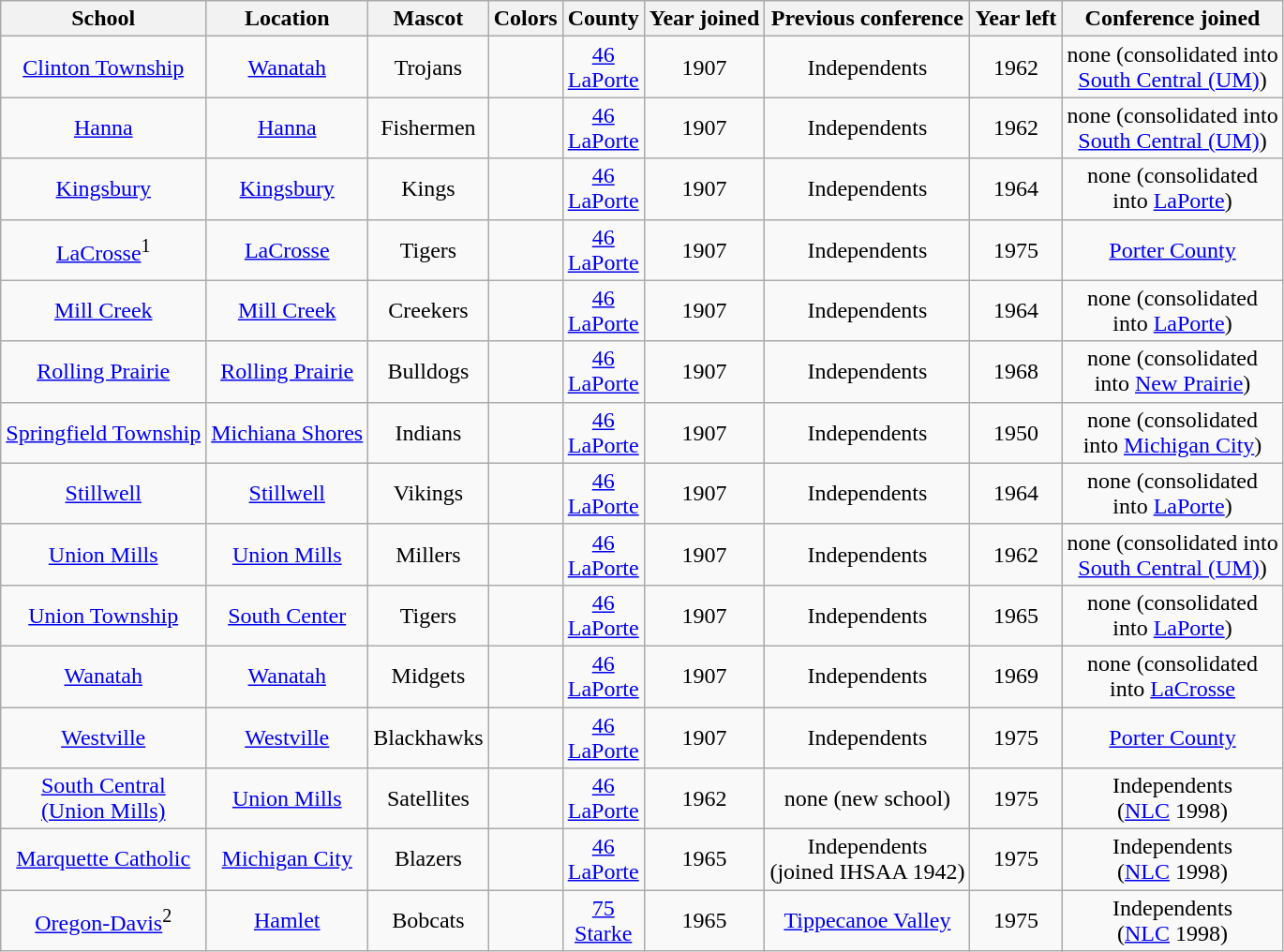<table class="wikitable" style="text-align:center;">
<tr>
<th>School</th>
<th>Location</th>
<th>Mascot</th>
<th>Colors</th>
<th>County</th>
<th>Year joined</th>
<th>Previous conference</th>
<th>Year left</th>
<th>Conference joined</th>
</tr>
<tr>
<td><a href='#'>Clinton Township</a></td>
<td><a href='#'>Wanatah</a></td>
<td>Trojans</td>
<td> </td>
<td><a href='#'>46 <br> LaPorte</a></td>
<td>1907</td>
<td>Independents</td>
<td>1962</td>
<td>none (consolidated into <br> <a href='#'>South Central (UM)</a>)</td>
</tr>
<tr>
<td><a href='#'>Hanna</a></td>
<td><a href='#'>Hanna</a></td>
<td>Fishermen</td>
<td> </td>
<td><a href='#'>46 <br> LaPorte</a></td>
<td>1907</td>
<td>Independents</td>
<td>1962</td>
<td>none (consolidated into <br> <a href='#'>South Central (UM)</a>)</td>
</tr>
<tr>
<td><a href='#'>Kingsbury</a></td>
<td><a href='#'>Kingsbury</a></td>
<td>Kings</td>
<td> </td>
<td><a href='#'>46 <br> LaPorte</a></td>
<td>1907</td>
<td>Independents</td>
<td>1964</td>
<td>none (consolidated <br> into <a href='#'>LaPorte</a>)</td>
</tr>
<tr>
<td><a href='#'>LaCrosse</a><sup>1</sup></td>
<td><a href='#'>LaCrosse</a></td>
<td>Tigers</td>
<td> </td>
<td><a href='#'>46 <br> LaPorte</a></td>
<td>1907</td>
<td>Independents</td>
<td>1975</td>
<td><a href='#'>Porter County</a></td>
</tr>
<tr>
<td><a href='#'>Mill Creek</a></td>
<td><a href='#'>Mill Creek</a></td>
<td>Creekers</td>
<td> </td>
<td><a href='#'>46 <br> LaPorte</a></td>
<td>1907</td>
<td>Independents</td>
<td>1964</td>
<td>none (consolidated <br> into <a href='#'>LaPorte</a>)</td>
</tr>
<tr>
<td><a href='#'>Rolling Prairie</a></td>
<td><a href='#'>Rolling Prairie</a></td>
<td>Bulldogs</td>
<td> </td>
<td><a href='#'>46 <br> LaPorte</a></td>
<td>1907</td>
<td>Independents</td>
<td>1968</td>
<td>none (consolidated <br> into <a href='#'>New Prairie</a>)</td>
</tr>
<tr>
<td><a href='#'>Springfield Township</a></td>
<td><a href='#'>Michiana Shores</a></td>
<td>Indians</td>
<td> </td>
<td><a href='#'>46 <br> LaPorte</a></td>
<td>1907</td>
<td>Independents</td>
<td>1950</td>
<td>none (consolidated <br> into <a href='#'>Michigan City</a>)</td>
</tr>
<tr>
<td><a href='#'>Stillwell</a></td>
<td><a href='#'>Stillwell</a></td>
<td>Vikings</td>
<td> </td>
<td><a href='#'>46 <br> LaPorte</a></td>
<td>1907</td>
<td>Independents</td>
<td>1964</td>
<td>none (consolidated <br> into <a href='#'>LaPorte</a>)</td>
</tr>
<tr>
<td><a href='#'>Union Mills</a></td>
<td><a href='#'>Union Mills</a></td>
<td>Millers</td>
<td> </td>
<td><a href='#'>46 <br> LaPorte</a></td>
<td>1907</td>
<td>Independents</td>
<td>1962</td>
<td>none (consolidated into <br> <a href='#'>South Central (UM)</a>)</td>
</tr>
<tr>
<td><a href='#'>Union Township</a></td>
<td><a href='#'>South Center</a></td>
<td>Tigers</td>
<td> </td>
<td><a href='#'>46 <br> LaPorte</a></td>
<td>1907</td>
<td>Independents</td>
<td>1965</td>
<td>none (consolidated <br> into <a href='#'>LaPorte</a>)</td>
</tr>
<tr>
<td><a href='#'>Wanatah</a></td>
<td><a href='#'>Wanatah</a></td>
<td>Midgets</td>
<td>  </td>
<td><a href='#'>46 <br> LaPorte</a></td>
<td>1907</td>
<td>Independents</td>
<td>1969</td>
<td>none (consolidated <br> into <a href='#'>LaCrosse</a></td>
</tr>
<tr>
<td><a href='#'>Westville</a></td>
<td><a href='#'>Westville</a></td>
<td>Blackhawks</td>
<td>  </td>
<td><a href='#'>46 <br> LaPorte</a></td>
<td>1907</td>
<td>Independents</td>
<td>1975</td>
<td><a href='#'>Porter County</a></td>
</tr>
<tr>
<td><a href='#'>South Central <br> (Union Mills)</a></td>
<td><a href='#'>Union Mills</a></td>
<td>Satellites</td>
<td> </td>
<td><a href='#'>46 <br> LaPorte</a></td>
<td>1962</td>
<td>none (new school)</td>
<td>1975</td>
<td>Independents<br>(<a href='#'>NLC</a> 1998)</td>
</tr>
<tr>
<td><a href='#'>Marquette Catholic</a></td>
<td><a href='#'>Michigan City</a></td>
<td>Blazers</td>
<td> </td>
<td><a href='#'>46 <br> LaPorte</a></td>
<td>1965</td>
<td>Independents<br>(joined IHSAA 1942)</td>
<td>1975</td>
<td>Independents<br>(<a href='#'>NLC</a> 1998)</td>
</tr>
<tr>
<td><a href='#'>Oregon-Davis</a><sup>2</sup></td>
<td><a href='#'>Hamlet</a></td>
<td>Bobcats</td>
<td>  </td>
<td><a href='#'>75 <br> Starke</a></td>
<td>1965</td>
<td><a href='#'>Tippecanoe Valley</a></td>
<td>1975</td>
<td>Independents<br>(<a href='#'>NLC</a> 1998)</td>
</tr>
</table>
